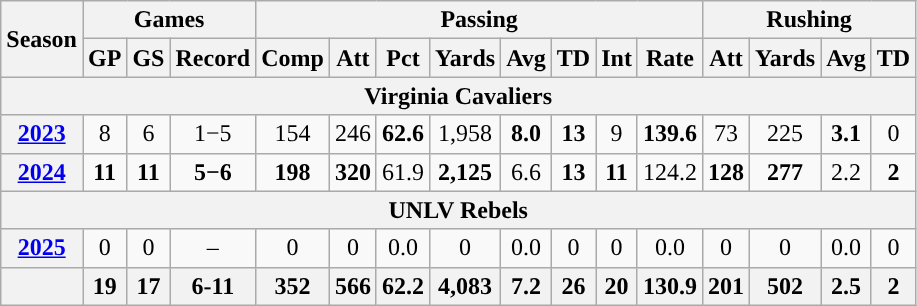<table class="wikitable" style="text-align:center;">
<tr>
<th rowspan="2">Season</th>
<th colspan="3">Games</th>
<th colspan="8">Passing</th>
<th colspan="5">Rushing</th>
</tr>
<tr>
<th>GP</th>
<th>GS</th>
<th>Record</th>
<th>Comp</th>
<th>Att</th>
<th>Pct</th>
<th>Yards</th>
<th>Avg</th>
<th>TD</th>
<th>Int</th>
<th>Rate</th>
<th>Att</th>
<th>Yards</th>
<th>Avg</th>
<th>TD</th>
</tr>
<tr>
<th colspan="16">Virginia Cavaliers</th>
</tr>
<tr>
<th><a href='#'>2023</a></th>
<td>8</td>
<td>6</td>
<td>1−5</td>
<td>154</td>
<td>246</td>
<td><strong>62.6</strong></td>
<td>1,958</td>
<td><strong>8.0</strong></td>
<td><strong>13</strong></td>
<td>9</td>
<td><strong>139.6</strong></td>
<td>73</td>
<td>225</td>
<td><strong>3.1</strong></td>
<td>0</td>
</tr>
<tr>
<th><a href='#'>2024</a></th>
<td><strong>11</strong></td>
<td><strong>11</strong></td>
<td><strong>5−6</strong></td>
<td><strong>198</strong></td>
<td><strong>320</strong></td>
<td>61.9</td>
<td><strong>2,125</strong></td>
<td>6.6</td>
<td><strong>13</strong></td>
<td><strong>11</strong></td>
<td>124.2</td>
<td><strong>128</strong></td>
<td><strong>277</strong></td>
<td>2.2</td>
<td><strong>2</strong></td>
</tr>
<tr>
<th colspan="16">UNLV Rebels</th>
</tr>
<tr>
<th><a href='#'>2025</a></th>
<td>0</td>
<td>0</td>
<td>–</td>
<td>0</td>
<td>0</td>
<td>0.0</td>
<td>0</td>
<td>0.0</td>
<td>0</td>
<td>0</td>
<td>0.0</td>
<td>0</td>
<td>0</td>
<td>0.0</td>
<td>0</td>
</tr>
<tr>
<th></th>
<th>19</th>
<th>17</th>
<th>6-11</th>
<th>352</th>
<th>566</th>
<th>62.2</th>
<th>4,083</th>
<th>7.2</th>
<th>26</th>
<th>20</th>
<th>130.9</th>
<th>201</th>
<th>502</th>
<th>2.5</th>
<th>2</th>
</tr>
</table>
